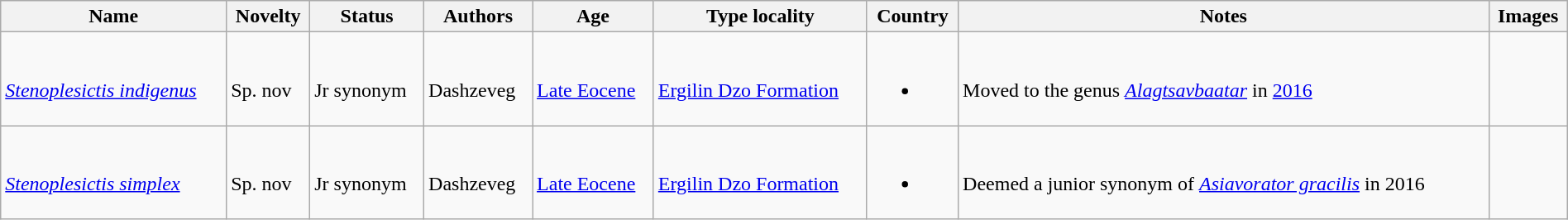<table class="wikitable sortable" align="center" width="100%">
<tr>
<th>Name</th>
<th>Novelty</th>
<th>Status</th>
<th>Authors</th>
<th>Age</th>
<th>Type locality</th>
<th>Country</th>
<th>Notes</th>
<th>Images</th>
</tr>
<tr>
<td><br><em><a href='#'>Stenoplesictis indigenus</a></em></td>
<td><br>Sp. nov</td>
<td><br>Jr synonym</td>
<td><br>Dashzeveg</td>
<td><br><a href='#'>Late Eocene</a></td>
<td><br><a href='#'>Ergilin Dzo Formation</a></td>
<td><br><ul><li></li></ul></td>
<td><br>Moved to the genus <em><a href='#'>Alagtsavbaatar</a></em> in <a href='#'>2016</a></td>
<td></td>
</tr>
<tr>
<td><br><em><a href='#'>Stenoplesictis simplex</a></em></td>
<td><br>Sp. nov</td>
<td><br>Jr synonym</td>
<td><br>Dashzeveg</td>
<td><br><a href='#'>Late Eocene</a></td>
<td><br><a href='#'>Ergilin Dzo Formation</a></td>
<td><br><ul><li></li></ul></td>
<td><br>Deemed a junior synonym of <em><a href='#'>Asiavorator gracilis</a></em> in 2016</td>
<td></td>
</tr>
</table>
